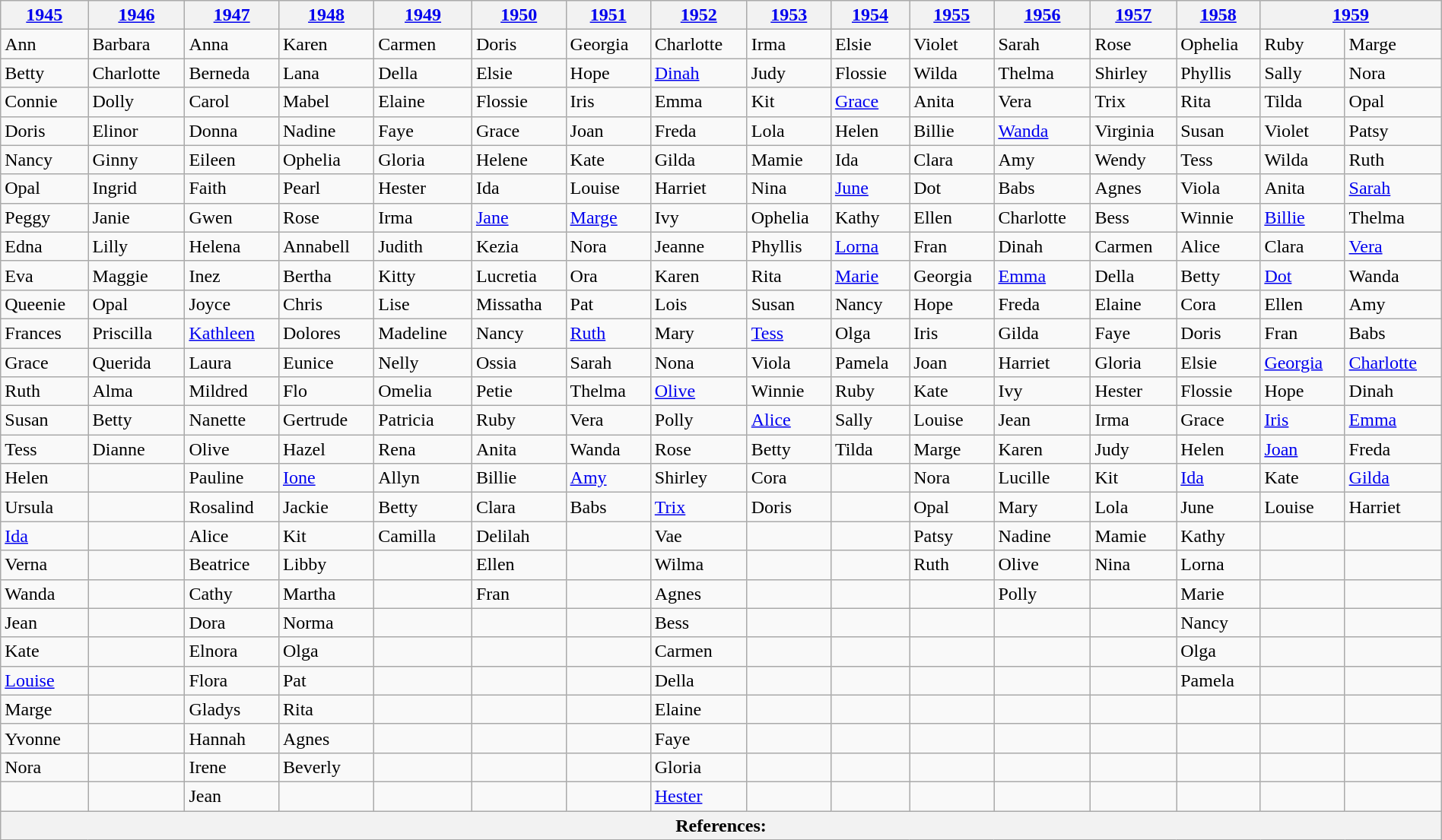<table class="wikitable" width="100%">
<tr>
<th><a href='#'>1945</a></th>
<th><a href='#'>1946</a></th>
<th><a href='#'>1947</a></th>
<th><a href='#'>1948</a></th>
<th><a href='#'>1949</a></th>
<th><a href='#'>1950</a></th>
<th><a href='#'>1951</a></th>
<th><a href='#'>1952</a></th>
<th><a href='#'>1953</a></th>
<th><a href='#'>1954</a></th>
<th><a href='#'>1955</a></th>
<th><a href='#'>1956</a></th>
<th><a href='#'>1957</a></th>
<th><a href='#'>1958</a></th>
<th colspan=2><a href='#'>1959</a></th>
</tr>
<tr>
<td>Ann</td>
<td>Barbara</td>
<td>Anna</td>
<td>Karen</td>
<td>Carmen</td>
<td>Doris</td>
<td>Georgia</td>
<td>Charlotte</td>
<td>Irma</td>
<td>Elsie</td>
<td>Violet</td>
<td>Sarah</td>
<td>Rose</td>
<td>Ophelia</td>
<td>Ruby</td>
<td>Marge</td>
</tr>
<tr>
<td>Betty</td>
<td>Charlotte</td>
<td>Berneda</td>
<td>Lana</td>
<td>Della</td>
<td>Elsie</td>
<td>Hope</td>
<td><a href='#'>Dinah</a></td>
<td>Judy</td>
<td>Flossie</td>
<td>Wilda</td>
<td>Thelma</td>
<td>Shirley</td>
<td>Phyllis</td>
<td>Sally</td>
<td>Nora</td>
</tr>
<tr>
<td>Connie</td>
<td>Dolly</td>
<td>Carol</td>
<td>Mabel</td>
<td>Elaine</td>
<td>Flossie</td>
<td>Iris</td>
<td>Emma</td>
<td>Kit</td>
<td><a href='#'>Grace</a></td>
<td>Anita</td>
<td>Vera</td>
<td>Trix</td>
<td>Rita</td>
<td>Tilda</td>
<td>Opal</td>
</tr>
<tr>
<td>Doris</td>
<td>Elinor</td>
<td>Donna</td>
<td>Nadine</td>
<td>Faye</td>
<td>Grace</td>
<td>Joan</td>
<td>Freda</td>
<td>Lola</td>
<td>Helen</td>
<td>Billie</td>
<td><a href='#'>Wanda</a></td>
<td>Virginia</td>
<td>Susan</td>
<td>Violet</td>
<td>Patsy</td>
</tr>
<tr>
<td>Nancy</td>
<td>Ginny</td>
<td>Eileen</td>
<td>Ophelia</td>
<td>Gloria</td>
<td>Helene</td>
<td>Kate</td>
<td>Gilda</td>
<td>Mamie</td>
<td>Ida</td>
<td>Clara</td>
<td>Amy</td>
<td>Wendy</td>
<td>Tess</td>
<td>Wilda</td>
<td>Ruth</td>
</tr>
<tr>
<td>Opal</td>
<td>Ingrid</td>
<td>Faith</td>
<td>Pearl</td>
<td>Hester</td>
<td>Ida</td>
<td>Louise</td>
<td>Harriet</td>
<td>Nina</td>
<td><a href='#'>June</a></td>
<td>Dot</td>
<td>Babs</td>
<td>Agnes</td>
<td>Viola</td>
<td>Anita</td>
<td><a href='#'>Sarah</a></td>
</tr>
<tr>
<td>Peggy</td>
<td>Janie</td>
<td>Gwen</td>
<td>Rose</td>
<td>Irma</td>
<td><a href='#'>Jane</a></td>
<td><a href='#'>Marge</a></td>
<td>Ivy</td>
<td>Ophelia</td>
<td>Kathy</td>
<td>Ellen</td>
<td>Charlotte</td>
<td>Bess</td>
<td>Winnie</td>
<td><a href='#'>Billie</a></td>
<td>Thelma</td>
</tr>
<tr>
<td>Edna</td>
<td>Lilly</td>
<td>Helena</td>
<td>Annabell</td>
<td>Judith</td>
<td>Kezia</td>
<td>Nora</td>
<td>Jeanne</td>
<td>Phyllis</td>
<td><a href='#'>Lorna</a></td>
<td>Fran</td>
<td>Dinah</td>
<td>Carmen</td>
<td>Alice</td>
<td>Clara</td>
<td><a href='#'>Vera</a></td>
</tr>
<tr>
<td>Eva</td>
<td>Maggie</td>
<td>Inez</td>
<td>Bertha</td>
<td>Kitty</td>
<td>Lucretia</td>
<td>Ora</td>
<td>Karen</td>
<td>Rita</td>
<td><a href='#'>Marie</a></td>
<td>Georgia</td>
<td><a href='#'>Emma</a></td>
<td>Della</td>
<td>Betty</td>
<td><a href='#'>Dot</a></td>
<td>Wanda</td>
</tr>
<tr>
<td>Queenie</td>
<td>Opal</td>
<td>Joyce</td>
<td>Chris</td>
<td>Lise</td>
<td>Missatha</td>
<td>Pat</td>
<td>Lois</td>
<td>Susan</td>
<td>Nancy</td>
<td>Hope</td>
<td>Freda</td>
<td>Elaine</td>
<td>Cora</td>
<td>Ellen</td>
<td>Amy</td>
</tr>
<tr>
<td>Frances</td>
<td>Priscilla</td>
<td><a href='#'>Kathleen</a></td>
<td>Dolores</td>
<td>Madeline</td>
<td>Nancy</td>
<td><a href='#'>Ruth</a></td>
<td>Mary</td>
<td><a href='#'>Tess</a></td>
<td>Olga</td>
<td>Iris</td>
<td>Gilda</td>
<td>Faye</td>
<td>Doris</td>
<td>Fran</td>
<td>Babs</td>
</tr>
<tr>
<td>Grace</td>
<td>Querida</td>
<td>Laura</td>
<td>Eunice</td>
<td>Nelly</td>
<td>Ossia</td>
<td>Sarah</td>
<td>Nona</td>
<td>Viola</td>
<td>Pamela</td>
<td>Joan</td>
<td>Harriet</td>
<td>Gloria</td>
<td>Elsie</td>
<td><a href='#'>Georgia</a></td>
<td><a href='#'>Charlotte</a></td>
</tr>
<tr>
<td>Ruth</td>
<td>Alma</td>
<td>Mildred</td>
<td>Flo</td>
<td>Omelia</td>
<td>Petie</td>
<td>Thelma</td>
<td><a href='#'>Olive</a></td>
<td>Winnie</td>
<td>Ruby</td>
<td>Kate</td>
<td>Ivy</td>
<td>Hester</td>
<td>Flossie</td>
<td>Hope</td>
<td>Dinah</td>
</tr>
<tr>
<td>Susan</td>
<td>Betty</td>
<td>Nanette</td>
<td>Gertrude</td>
<td>Patricia</td>
<td>Ruby</td>
<td>Vera</td>
<td>Polly</td>
<td><a href='#'>Alice</a></td>
<td>Sally</td>
<td>Louise</td>
<td>Jean</td>
<td>Irma</td>
<td>Grace</td>
<td><a href='#'>Iris</a></td>
<td><a href='#'>Emma</a></td>
</tr>
<tr>
<td>Tess</td>
<td>Dianne</td>
<td>Olive</td>
<td>Hazel</td>
<td>Rena</td>
<td>Anita</td>
<td>Wanda</td>
<td>Rose</td>
<td>Betty</td>
<td>Tilda</td>
<td>Marge</td>
<td>Karen</td>
<td>Judy</td>
<td>Helen</td>
<td><a href='#'>Joan</a></td>
<td>Freda</td>
</tr>
<tr>
<td>Helen</td>
<td></td>
<td>Pauline</td>
<td><a href='#'>Ione</a></td>
<td>Allyn</td>
<td>Billie</td>
<td><a href='#'>Amy</a></td>
<td>Shirley</td>
<td>Cora</td>
<td></td>
<td>Nora</td>
<td>Lucille</td>
<td>Kit</td>
<td><a href='#'>Ida</a></td>
<td>Kate</td>
<td><a href='#'>Gilda</a></td>
</tr>
<tr>
<td>Ursula</td>
<td></td>
<td>Rosalind</td>
<td>Jackie</td>
<td>Betty</td>
<td>Clara</td>
<td>Babs</td>
<td><a href='#'>Trix</a></td>
<td>Doris</td>
<td></td>
<td>Opal</td>
<td>Mary</td>
<td>Lola</td>
<td>June</td>
<td>Louise</td>
<td>Harriet</td>
</tr>
<tr>
<td><a href='#'>Ida</a></td>
<td></td>
<td>Alice</td>
<td>Kit</td>
<td>Camilla</td>
<td>Delilah</td>
<td></td>
<td>Vae</td>
<td></td>
<td></td>
<td>Patsy</td>
<td>Nadine</td>
<td>Mamie</td>
<td>Kathy</td>
<td></td>
<td></td>
</tr>
<tr>
<td>Verna</td>
<td></td>
<td>Beatrice</td>
<td>Libby</td>
<td></td>
<td>Ellen</td>
<td></td>
<td>Wilma</td>
<td></td>
<td></td>
<td>Ruth</td>
<td>Olive</td>
<td>Nina</td>
<td>Lorna</td>
<td></td>
<td></td>
</tr>
<tr>
<td>Wanda</td>
<td></td>
<td>Cathy</td>
<td>Martha</td>
<td></td>
<td>Fran</td>
<td></td>
<td>Agnes</td>
<td></td>
<td></td>
<td></td>
<td>Polly</td>
<td></td>
<td>Marie</td>
<td></td>
<td></td>
</tr>
<tr>
<td>Jean</td>
<td></td>
<td>Dora</td>
<td>Norma</td>
<td></td>
<td></td>
<td></td>
<td>Bess</td>
<td></td>
<td></td>
<td></td>
<td></td>
<td></td>
<td>Nancy</td>
<td></td>
<td></td>
</tr>
<tr>
<td>Kate</td>
<td></td>
<td>Elnora</td>
<td>Olga</td>
<td></td>
<td></td>
<td></td>
<td>Carmen</td>
<td></td>
<td></td>
<td></td>
<td></td>
<td></td>
<td>Olga</td>
<td></td>
<td></td>
</tr>
<tr>
<td><a href='#'>Louise</a></td>
<td></td>
<td>Flora</td>
<td>Pat</td>
<td></td>
<td></td>
<td></td>
<td>Della</td>
<td></td>
<td></td>
<td></td>
<td></td>
<td></td>
<td>Pamela</td>
<td></td>
<td></td>
</tr>
<tr>
<td>Marge</td>
<td></td>
<td>Gladys</td>
<td>Rita</td>
<td></td>
<td></td>
<td></td>
<td>Elaine</td>
<td></td>
<td></td>
<td></td>
<td></td>
<td></td>
<td></td>
<td></td>
<td></td>
</tr>
<tr>
<td>Yvonne</td>
<td></td>
<td>Hannah</td>
<td>Agnes</td>
<td></td>
<td></td>
<td></td>
<td>Faye</td>
<td></td>
<td></td>
<td></td>
<td></td>
<td></td>
<td></td>
<td></td>
<td></td>
</tr>
<tr>
<td>Nora</td>
<td></td>
<td>Irene</td>
<td>Beverly</td>
<td></td>
<td></td>
<td></td>
<td>Gloria</td>
<td></td>
<td></td>
<td></td>
<td></td>
<td></td>
<td></td>
<td></td>
<td></td>
</tr>
<tr>
<td></td>
<td></td>
<td>Jean</td>
<td></td>
<td></td>
<td></td>
<td></td>
<td><a href='#'>Hester</a></td>
<td></td>
<td></td>
<td></td>
<td></td>
<td></td>
<td></td>
<td></td>
<td></td>
</tr>
<tr>
<th colspan=16>References:</th>
</tr>
</table>
